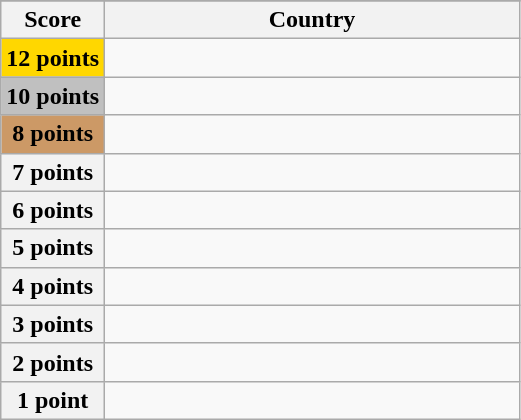<table class="wikitable">
<tr>
</tr>
<tr>
<th scope="col" width="20%">Score</th>
<th scope="col">Country</th>
</tr>
<tr>
<th scope="row" style="background:gold">12 points</th>
<td></td>
</tr>
<tr>
<th scope="row" style="background:silver">10 points</th>
<td></td>
</tr>
<tr>
<th scope="row" style="background:#CC9966">8 points</th>
<td></td>
</tr>
<tr>
<th scope="row">7 points</th>
<td></td>
</tr>
<tr>
<th scope="row">6 points</th>
<td></td>
</tr>
<tr>
<th scope="row">5 points</th>
<td></td>
</tr>
<tr>
<th scope="row">4 points</th>
<td></td>
</tr>
<tr>
<th scope="row">3 points</th>
<td></td>
</tr>
<tr>
<th scope="row">2 points</th>
<td></td>
</tr>
<tr>
<th scope="row">1 point</th>
<td></td>
</tr>
</table>
